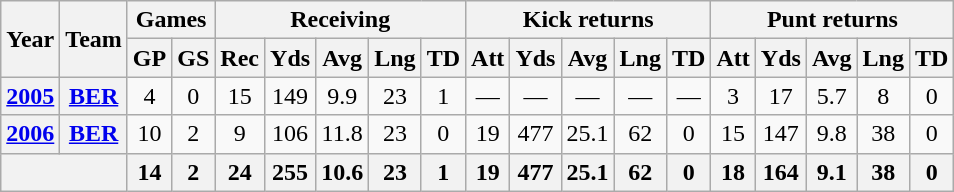<table class=wikitable style="text-align:center;">
<tr>
<th rowspan="2">Year</th>
<th rowspan="2">Team</th>
<th colspan="2">Games</th>
<th colspan="5">Receiving</th>
<th colspan="5">Kick returns</th>
<th colspan="5">Punt returns</th>
</tr>
<tr>
<th>GP</th>
<th>GS</th>
<th>Rec</th>
<th>Yds</th>
<th>Avg</th>
<th>Lng</th>
<th>TD</th>
<th>Att</th>
<th>Yds</th>
<th>Avg</th>
<th>Lng</th>
<th>TD</th>
<th>Att</th>
<th>Yds</th>
<th>Avg</th>
<th>Lng</th>
<th>TD</th>
</tr>
<tr>
<th><a href='#'>2005</a></th>
<th><a href='#'>BER</a></th>
<td>4</td>
<td>0</td>
<td>15</td>
<td>149</td>
<td>9.9</td>
<td>23</td>
<td>1</td>
<td>—</td>
<td>—</td>
<td>—</td>
<td>—</td>
<td>—</td>
<td>3</td>
<td>17</td>
<td>5.7</td>
<td>8</td>
<td>0</td>
</tr>
<tr>
<th><a href='#'>2006</a></th>
<th><a href='#'>BER</a></th>
<td>10</td>
<td>2</td>
<td>9</td>
<td>106</td>
<td>11.8</td>
<td>23</td>
<td>0</td>
<td>19</td>
<td>477</td>
<td>25.1</td>
<td>62</td>
<td>0</td>
<td>15</td>
<td>147</td>
<td>9.8</td>
<td>38</td>
<td>0</td>
</tr>
<tr>
<th colspan="2"></th>
<th>14</th>
<th>2</th>
<th>24</th>
<th>255</th>
<th>10.6</th>
<th>23</th>
<th>1</th>
<th>19</th>
<th>477</th>
<th>25.1</th>
<th>62</th>
<th>0</th>
<th>18</th>
<th>164</th>
<th>9.1</th>
<th>38</th>
<th>0</th>
</tr>
</table>
